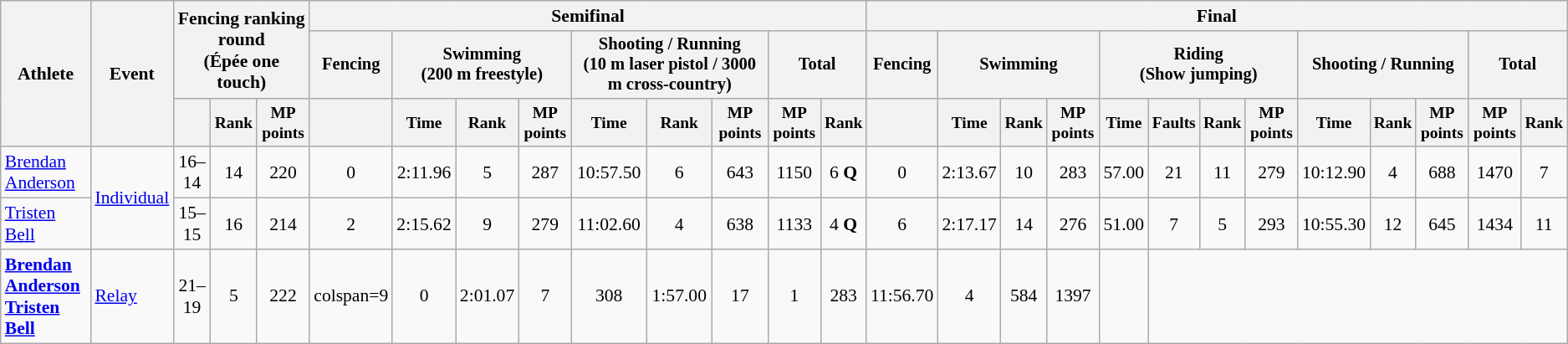<table class=wikitable style=font-size:90%;text-align:center>
<tr>
<th rowspan=3>Athlete</th>
<th rowspan=3>Event</th>
<th colspan=3 rowspan=2>Fencing ranking round<br><span>(Épée one touch)</span></th>
<th colspan=9>Semifinal</th>
<th colspan=13>Final</th>
</tr>
<tr style=font-size:95%>
<th>Fencing</th>
<th colspan=3>Swimming<br><span>(200 m freestyle)</span></th>
<th colspan=3>Shooting / Running<br><span>(10 m laser pistol / 3000 m cross-country)</span></th>
<th colspan=2>Total</th>
<th>Fencing</th>
<th colspan=3>Swimming</th>
<th colspan=4>Riding<br><span>(Show jumping)</span></th>
<th colspan=3>Shooting / Running</th>
<th colspan=2>Total</th>
</tr>
<tr style=font-size:90%>
<th></th>
<th>Rank</th>
<th>MP points</th>
<th></th>
<th>Time</th>
<th>Rank</th>
<th>MP points</th>
<th>Time</th>
<th>Rank</th>
<th>MP points</th>
<th>MP points</th>
<th>Rank</th>
<th></th>
<th>Time</th>
<th>Rank</th>
<th>MP points</th>
<th>Time</th>
<th>Faults</th>
<th>Rank</th>
<th>MP points</th>
<th>Time</th>
<th>Rank</th>
<th>MP points</th>
<th>MP points</th>
<th>Rank</th>
</tr>
<tr>
<td align=left><a href='#'>Brendan Anderson</a></td>
<td align=left rowspan=2><a href='#'>Individual</a></td>
<td>16–14</td>
<td>14</td>
<td>220</td>
<td>0</td>
<td>2:11.96</td>
<td>5</td>
<td>287</td>
<td>10:57.50</td>
<td>6</td>
<td>643</td>
<td>1150</td>
<td>6 <strong>Q</strong></td>
<td>0</td>
<td>2:13.67</td>
<td>10</td>
<td>283</td>
<td>57.00</td>
<td>21</td>
<td>11</td>
<td>279</td>
<td>10:12.90</td>
<td>4</td>
<td>688</td>
<td>1470</td>
<td>7</td>
</tr>
<tr>
<td align=left><a href='#'>Tristen Bell</a></td>
<td>15–15</td>
<td>16</td>
<td>214</td>
<td>2</td>
<td>2:15.62</td>
<td>9</td>
<td>279</td>
<td>11:02.60</td>
<td>4</td>
<td>638</td>
<td>1133</td>
<td>4 <strong>Q</strong></td>
<td>6</td>
<td>2:17.17</td>
<td>14</td>
<td>276</td>
<td>51.00</td>
<td>7</td>
<td>5</td>
<td>293</td>
<td>10:55.30</td>
<td>12</td>
<td>645</td>
<td>1434</td>
<td>11</td>
</tr>
<tr>
<td align=left><strong><a href='#'>Brendan Anderson</a><br><a href='#'>Tristen Bell</a></strong></td>
<td align=left><a href='#'>Relay</a></td>
<td>21–19</td>
<td>5</td>
<td>222</td>
<td>colspan=9 </td>
<td>0</td>
<td>2:01.07</td>
<td>7</td>
<td>308</td>
<td>1:57.00</td>
<td>17</td>
<td>1</td>
<td>283</td>
<td>11:56.70</td>
<td>4</td>
<td>584</td>
<td>1397</td>
<td></td>
</tr>
</table>
